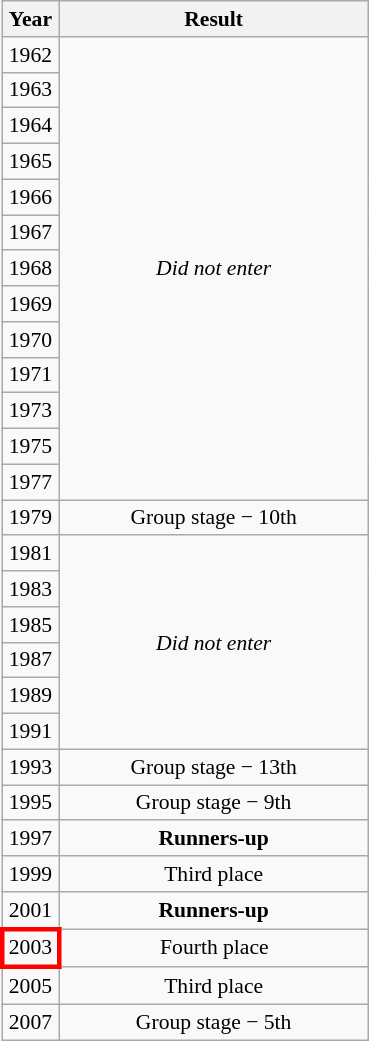<table class="wikitable" style="text-align: center; font-size:90%">
<tr>
<th>Year</th>
<th style="width:200px">Result</th>
</tr>
<tr>
<td> 1962</td>
<td rowspan="13"><em>Did not enter</em></td>
</tr>
<tr>
<td> 1963</td>
</tr>
<tr>
<td> 1964</td>
</tr>
<tr>
<td> 1965</td>
</tr>
<tr>
<td> 1966</td>
</tr>
<tr>
<td> 1967</td>
</tr>
<tr>
<td> 1968</td>
</tr>
<tr>
<td> 1969</td>
</tr>
<tr>
<td> 1970</td>
</tr>
<tr>
<td> 1971</td>
</tr>
<tr>
<td> 1973</td>
</tr>
<tr>
<td> 1975</td>
</tr>
<tr>
<td> 1977</td>
</tr>
<tr>
<td> 1979</td>
<td>Group stage − 10th</td>
</tr>
<tr>
<td> 1981</td>
<td rowspan="6"><em>Did not enter</em></td>
</tr>
<tr>
<td> 1983</td>
</tr>
<tr>
<td> 1985</td>
</tr>
<tr>
<td> 1987</td>
</tr>
<tr>
<td> 1989</td>
</tr>
<tr>
<td> 1991</td>
</tr>
<tr>
<td> 1993</td>
<td>Group stage − 13th</td>
</tr>
<tr>
<td> 1995</td>
<td>Group stage − 9th</td>
</tr>
<tr>
<td> 1997</td>
<td> <strong>Runners-up</strong></td>
</tr>
<tr>
<td> 1999</td>
<td> Third place</td>
</tr>
<tr>
<td> 2001</td>
<td> <strong>Runners-up</strong></td>
</tr>
<tr>
<td style="border: 3px solid red"> 2003</td>
<td>Fourth place</td>
</tr>
<tr>
<td> 2005</td>
<td> Third place</td>
</tr>
<tr>
<td> 2007</td>
<td>Group stage − 5th</td>
</tr>
</table>
